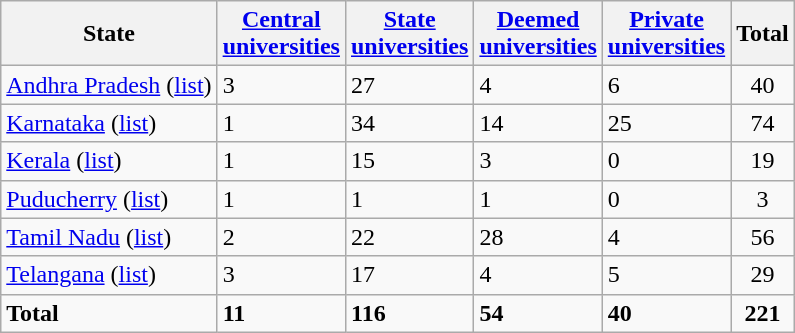<table class="sortable wikitable" style="text-align:left;" style="font-size: 85%">
<tr>
<th>State</th>
<th><a href='#'>Central<br>universities</a></th>
<th><a href='#'>State<br>universities</a></th>
<th><a href='#'>Deemed<br>universities</a></th>
<th><a href='#'>Private<br>universities</a></th>
<th>Total</th>
</tr>
<tr>
<td><a href='#'>Andhra Pradesh</a> (<a href='#'>list</a>)</td>
<td>3</td>
<td>27</td>
<td>4</td>
<td>6</td>
<td style="text-align:center">40</td>
</tr>
<tr>
<td><a href='#'>Karnataka</a> (<a href='#'>list</a>)</td>
<td>1</td>
<td>34</td>
<td>14</td>
<td>25</td>
<td style="text-align:center">74</td>
</tr>
<tr>
<td><a href='#'>Kerala</a> (<a href='#'>list</a>)</td>
<td>1</td>
<td>15</td>
<td>3</td>
<td>0</td>
<td style="text-align:center">19</td>
</tr>
<tr>
<td><a href='#'>Puducherry</a> (<a href='#'>list</a>)</td>
<td>1</td>
<td>1</td>
<td>1</td>
<td>0</td>
<td style="text-align:center">3</td>
</tr>
<tr>
<td><a href='#'>Tamil Nadu</a> (<a href='#'>list</a>)</td>
<td>2</td>
<td>22</td>
<td>28</td>
<td>4</td>
<td style="text-align:center">56</td>
</tr>
<tr>
<td><a href='#'>Telangana</a> (<a href='#'>list</a>)</td>
<td>3</td>
<td>17</td>
<td>4</td>
<td>5</td>
<td style="text-align:center">29</td>
</tr>
<tr>
<td><strong>Total</strong></td>
<td><strong>11</strong></td>
<td><strong>116</strong></td>
<td><strong>54</strong></td>
<td><strong>40</strong></td>
<td style="text-align:center"><strong>221</strong></td>
</tr>
</table>
